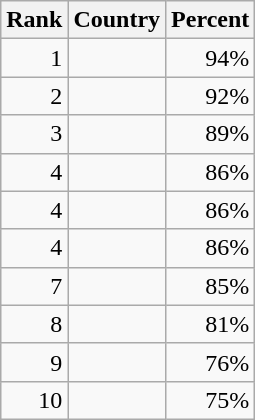<table class="wikitable" style="text-align:right;">
<tr>
<th>Rank</th>
<th>Country</th>
<th>Percent</th>
</tr>
<tr>
<td>1</td>
<td align="left"></td>
<td>94%</td>
</tr>
<tr>
<td>2</td>
<td align="left"></td>
<td>92%</td>
</tr>
<tr>
<td>3</td>
<td align="left"></td>
<td>89%</td>
</tr>
<tr>
<td>4</td>
<td align="left"></td>
<td>86%</td>
</tr>
<tr>
<td>4</td>
<td align="left"></td>
<td>86%</td>
</tr>
<tr>
<td>4</td>
<td align="left"></td>
<td>86%</td>
</tr>
<tr>
<td>7</td>
<td align="left"></td>
<td>85%</td>
</tr>
<tr>
<td>8</td>
<td align="left"></td>
<td>81%</td>
</tr>
<tr>
<td>9</td>
<td align="left"></td>
<td>76%</td>
</tr>
<tr>
<td>10</td>
<td align="left"></td>
<td>75%</td>
</tr>
</table>
